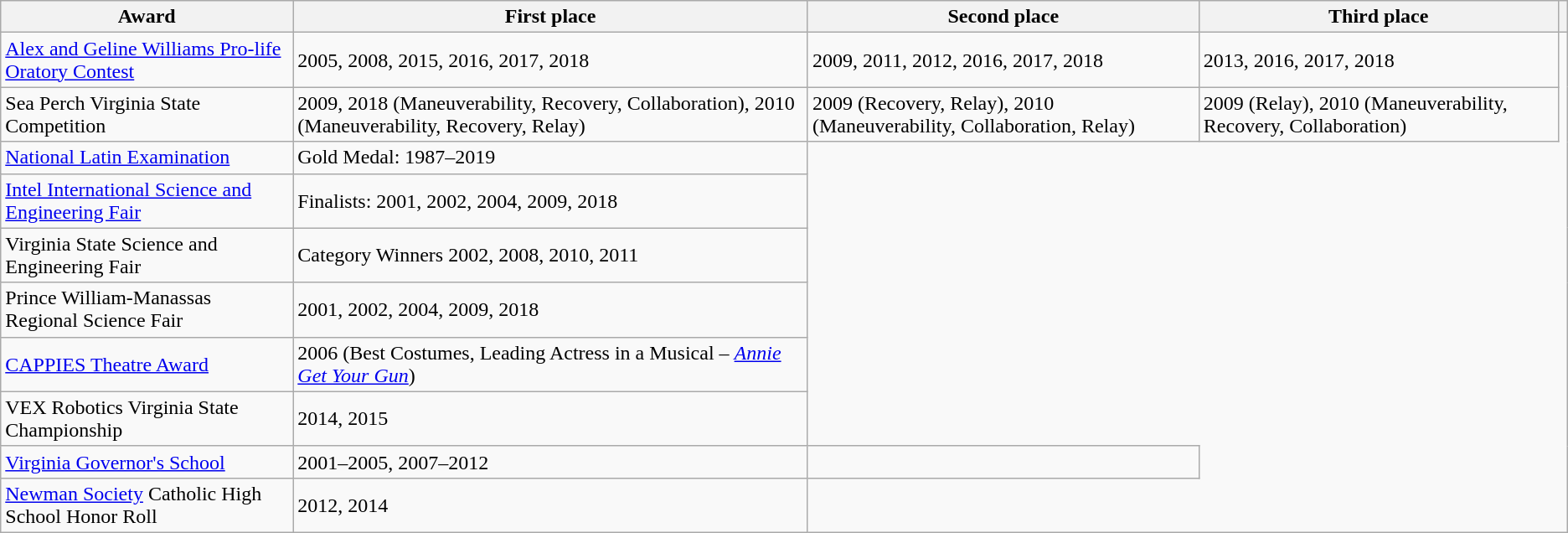<table class="wikitable">
<tr>
<th>Award</th>
<th>First place</th>
<th>Second place</th>
<th>Third place</th>
<th></th>
</tr>
<tr>
<td><a href='#'>Alex and Geline Williams Pro-life Oratory Contest</a></td>
<td>2005, 2008, 2015, 2016, 2017, 2018</td>
<td>2009, 2011, 2012, 2016, 2017, 2018 </td>
<td>2013, 2016, 2017, 2018 </td>
</tr>
<tr>
<td>Sea Perch Virginia State Competition</td>
<td>2009, 2018 (Maneuverability, Recovery, Collaboration), 2010 (Maneuverability, Recovery, Relay)</td>
<td>2009 (Recovery, Relay), 2010 (Maneuverability, Collaboration, Relay)</td>
<td>2009 (Relay), 2010 (Maneuverability, Recovery, Collaboration) </td>
</tr>
<tr>
<td><a href='#'>National Latin Examination</a></td>
<td>Gold Medal: 1987–2019 </td>
</tr>
<tr>
<td><a href='#'>Intel International Science and Engineering Fair</a></td>
<td>Finalists: 2001, 2002, 2004, 2009, 2018 </td>
</tr>
<tr>
<td>Virginia State Science and Engineering Fair</td>
<td>Category Winners 2002, 2008, 2010, 2011 </td>
</tr>
<tr>
<td>Prince William-Manassas Regional Science Fair</td>
<td>2001, 2002, 2004, 2009, 2018 </td>
</tr>
<tr>
<td><a href='#'>CAPPIES Theatre Award</a></td>
<td>2006 (Best Costumes, Leading Actress in a Musical – <a href='#'><em>Annie Get Your Gun</em></a>) </td>
</tr>
<tr>
<td>VEX Robotics Virginia State Championship</td>
<td>2014, 2015 </td>
</tr>
<tr>
<td><a href='#'>Virginia Governor's School</a></td>
<td>2001–2005, 2007–2012 </td>
<td></td>
</tr>
<tr>
<td><a href='#'>Newman Society</a> Catholic High School Honor Roll</td>
<td>2012, 2014 </td>
</tr>
</table>
